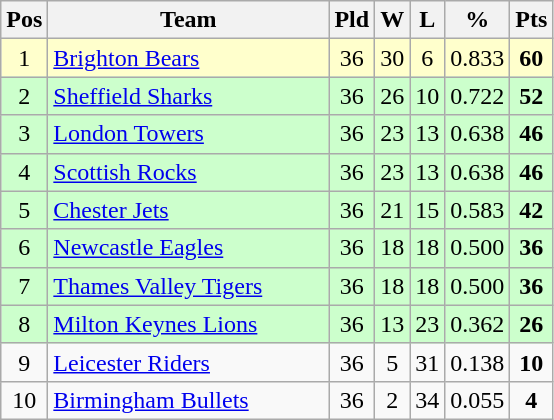<table class="wikitable" style="text-align: center;">
<tr>
<th>Pos</th>
<th scope="col" style="width: 180px;">Team</th>
<th>Pld</th>
<th>W</th>
<th>L</th>
<th>%</th>
<th>Pts</th>
</tr>
<tr style="background: #ffffcc;">
<td>1</td>
<td style="text-align:left;"><a href='#'>Brighton Bears</a></td>
<td>36</td>
<td>30</td>
<td>6</td>
<td>0.833</td>
<td><strong>60</strong></td>
</tr>
<tr style="background: #ccffcc;">
<td>2</td>
<td style="text-align:left;"><a href='#'>Sheffield Sharks</a></td>
<td>36</td>
<td>26</td>
<td>10</td>
<td>0.722</td>
<td><strong>52</strong></td>
</tr>
<tr style="background: #ccffcc;">
<td>3</td>
<td style="text-align:left;"><a href='#'>London Towers</a></td>
<td>36</td>
<td>23</td>
<td>13</td>
<td>0.638</td>
<td><strong>46</strong></td>
</tr>
<tr style="background: #ccffcc;">
<td>4</td>
<td style="text-align:left;"><a href='#'>Scottish Rocks</a></td>
<td>36</td>
<td>23</td>
<td>13</td>
<td>0.638</td>
<td><strong>46</strong></td>
</tr>
<tr style="background: #ccffcc;">
<td>5</td>
<td style="text-align:left;"><a href='#'>Chester Jets</a></td>
<td>36</td>
<td>21</td>
<td>15</td>
<td>0.583</td>
<td><strong>42</strong></td>
</tr>
<tr style="background: #ccffcc;">
<td>6</td>
<td style="text-align:left;"><a href='#'>Newcastle Eagles</a></td>
<td>36</td>
<td>18</td>
<td>18</td>
<td>0.500</td>
<td><strong>36</strong></td>
</tr>
<tr style="background: #ccffcc;">
<td>7</td>
<td style="text-align:left;"><a href='#'>Thames Valley Tigers</a></td>
<td>36</td>
<td>18</td>
<td>18</td>
<td>0.500</td>
<td><strong>36</strong></td>
</tr>
<tr style="background: #ccffcc;">
<td>8</td>
<td style="text-align:left;"><a href='#'>Milton Keynes Lions</a></td>
<td>36</td>
<td>13</td>
<td>23</td>
<td>0.362</td>
<td><strong>26</strong></td>
</tr>
<tr>
<td>9</td>
<td style="text-align:left;"><a href='#'>Leicester Riders</a></td>
<td>36</td>
<td>5</td>
<td>31</td>
<td>0.138</td>
<td><strong>10</strong></td>
</tr>
<tr>
<td>10</td>
<td style="text-align:left;"><a href='#'>Birmingham Bullets</a></td>
<td>36</td>
<td>2</td>
<td>34</td>
<td>0.055</td>
<td><strong>4</strong></td>
</tr>
</table>
